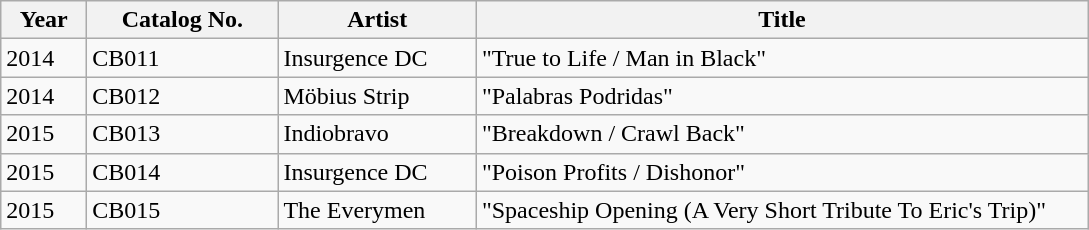<table class="wikitable">
<tr valign="top">
<th scope="col" width="50pt">Year</th>
<th scope="col" width="120pt">Catalog No.</th>
<th scope="col" width="125pt">Artist</th>
<th scope="col" width="400pt">Title</th>
</tr>
<tr valign="top">
<td>2014</td>
<td>CB011</td>
<td>Insurgence DC</td>
<td>"True to Life / Man in Black"</td>
</tr>
<tr valign="top">
<td>2014</td>
<td>CB012</td>
<td>Möbius Strip</td>
<td>"Palabras Podridas"</td>
</tr>
<tr valign="top">
<td>2015</td>
<td>CB013</td>
<td>Indiobravo</td>
<td>"Breakdown / Crawl Back"</td>
</tr>
<tr valign="top">
<td>2015</td>
<td>CB014</td>
<td>Insurgence DC</td>
<td>"Poison Profits / Dishonor"</td>
</tr>
<tr valign="top">
<td>2015</td>
<td>CB015</td>
<td>The Everymen</td>
<td>"Spaceship Opening (A Very Short Tribute To Eric's Trip)"</td>
</tr>
</table>
